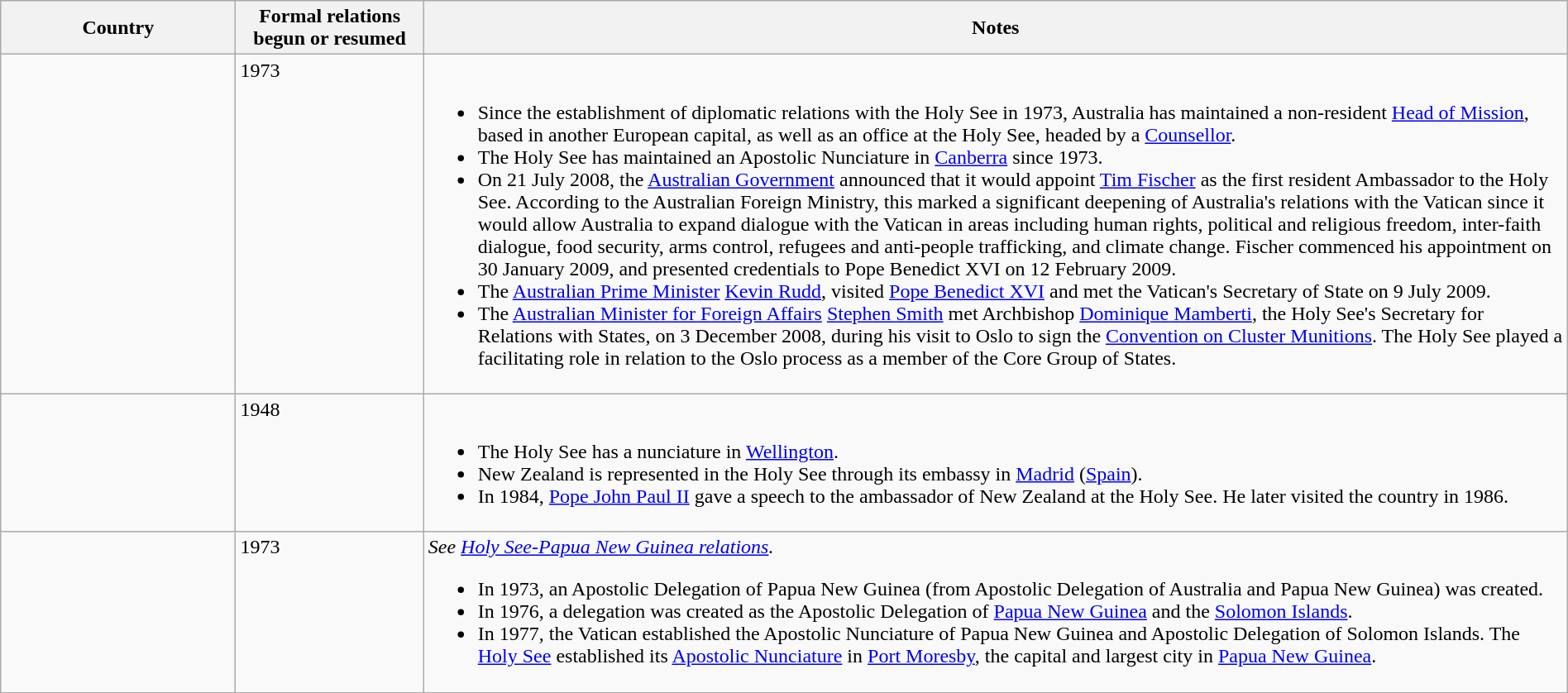<table class="wikitable sortable" style="width:100%; margin:auto;">
<tr>
<th style="width:15%;">Country</th>
<th style="width:12%;">Formal relations begun or resumed</th>
<th>Notes</th>
</tr>
<tr valign="top">
<td></td>
<td> 1973</td>
<td><br><ul><li>Since the establishment of diplomatic relations with the Holy See in 1973, Australia has maintained a non-resident <a href='#'>Head of Mission</a>, based in another European capital, as well as an office at the Holy See, headed by a <a href='#'>Counsellor</a>.</li><li>The Holy See has maintained an Apostolic Nunciature in <a href='#'>Canberra</a> since 1973.</li><li>On 21 July 2008, the <a href='#'>Australian Government</a> announced that it would appoint <a href='#'>Tim Fischer</a> as the first resident Ambassador to the Holy See. According to the Australian Foreign Ministry, this marked a significant deepening of Australia's relations with the Vatican since it would allow Australia to expand dialogue with the Vatican in areas including human rights, political and religious freedom, inter-faith dialogue, food security, arms control, refugees and anti-people trafficking, and climate change. Fischer commenced his appointment on 30 January 2009, and presented credentials to Pope Benedict XVI on 12 February 2009.</li><li>The <a href='#'>Australian Prime Minister</a> <a href='#'>Kevin Rudd</a>, visited <a href='#'>Pope Benedict XVI</a> and met the Vatican's Secretary of State on 9 July 2009.</li><li>The <a href='#'>Australian Minister for Foreign Affairs</a> <a href='#'>Stephen Smith</a> met Archbishop <a href='#'>Dominique Mamberti</a>, the Holy See's Secretary for Relations with States, on 3 December 2008, during his visit to Oslo to sign the <a href='#'>Convention on Cluster Munitions</a>. The Holy See played a facilitating role in relation to the Oslo process as a member of the Core Group of States.</li></ul></td>
</tr>
<tr valign="top">
<td></td>
<td>1948</td>
<td><br><ul><li>The Holy See has a nunciature in <a href='#'>Wellington</a>.</li><li>New Zealand is represented in the Holy See through its embassy in <a href='#'>Madrid</a> (<a href='#'>Spain</a>).</li><li>In 1984, <a href='#'>Pope John Paul II</a> gave a speech to the ambassador of New Zealand at the Holy See. He later visited the country in 1986.</li></ul></td>
</tr>
<tr valign="top">
<td></td>
<td>1973</td>
<td><em>See <a href='#'>Holy See-Papua New Guinea relations</a>.</em><br><ul><li>In 1973, an Apostolic Delegation of Papua New Guinea (from Apostolic Delegation of Australia and Papua New Guinea) was created.</li><li>In 1976, a delegation was created as the Apostolic Delegation of <a href='#'>Papua New Guinea</a> and the <a href='#'>Solomon Islands</a>.</li><li>In 1977, the Vatican established the Apostolic Nunciature of Papua New Guinea and Apostolic Delegation of Solomon Islands. The <a href='#'>Holy See</a> established its <a href='#'>Apostolic Nunciature</a> in <a href='#'>Port Moresby</a>, the capital and largest city in <a href='#'>Papua New Guinea</a>.</li></ul></td>
</tr>
</table>
